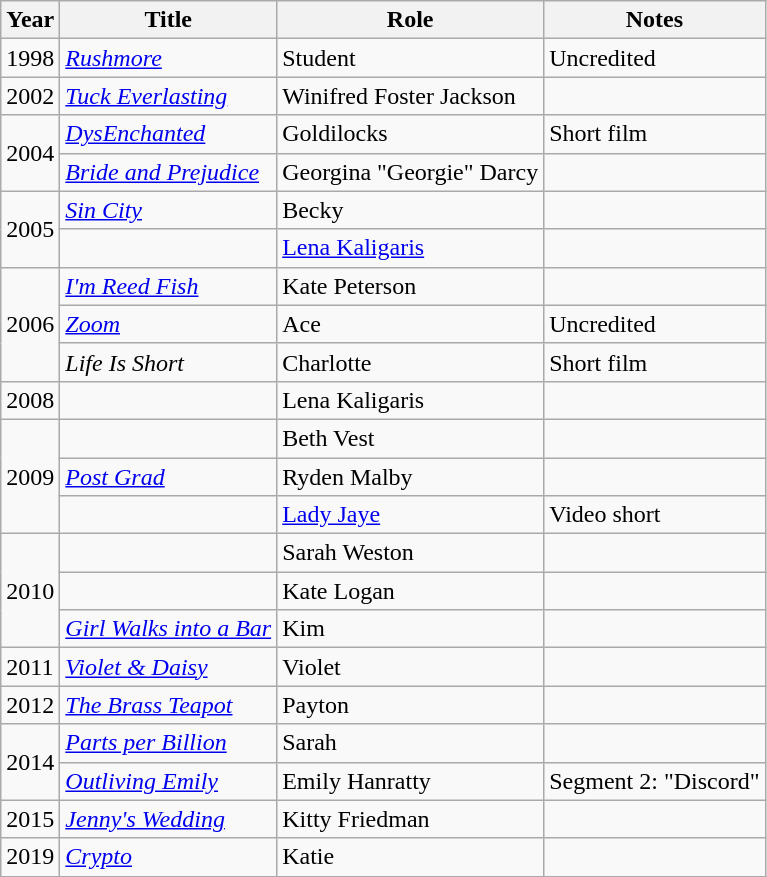<table class="wikitable sortable">
<tr>
<th>Year</th>
<th>Title</th>
<th>Role</th>
<th class="unsortable">Notes</th>
</tr>
<tr>
<td>1998</td>
<td><em><a href='#'>Rushmore</a></em></td>
<td>Student</td>
<td>Uncredited</td>
</tr>
<tr>
<td>2002</td>
<td><em><a href='#'>Tuck Everlasting</a></em></td>
<td>Winifred Foster Jackson</td>
<td></td>
</tr>
<tr>
<td rowspan="2">2004</td>
<td><em><a href='#'>DysEnchanted</a></em></td>
<td>Goldilocks</td>
<td>Short film</td>
</tr>
<tr>
<td><em><a href='#'>Bride and Prejudice</a></em></td>
<td>Georgina "Georgie" Darcy</td>
<td></td>
</tr>
<tr>
<td rowspan="2">2005</td>
<td><em><a href='#'>Sin City</a></em></td>
<td>Becky</td>
<td></td>
</tr>
<tr>
<td><em></em></td>
<td><a href='#'>Lena Kaligaris</a></td>
<td></td>
</tr>
<tr>
<td rowspan="3">2006</td>
<td><em><a href='#'>I'm Reed Fish</a></em></td>
<td>Kate Peterson</td>
<td></td>
</tr>
<tr>
<td><em><a href='#'>Zoom</a></em></td>
<td>Ace</td>
<td>Uncredited</td>
</tr>
<tr>
<td><em>Life Is Short</em></td>
<td>Charlotte</td>
<td>Short film</td>
</tr>
<tr>
<td>2008</td>
<td><em></em></td>
<td>Lena Kaligaris</td>
<td></td>
</tr>
<tr>
<td rowspan="3">2009</td>
<td><em></em></td>
<td>Beth Vest</td>
<td></td>
</tr>
<tr>
<td><em><a href='#'>Post Grad</a></em></td>
<td>Ryden Malby</td>
<td></td>
</tr>
<tr>
<td><em></em></td>
<td><a href='#'>Lady Jaye</a></td>
<td>Video short</td>
</tr>
<tr>
<td rowspan="3">2010</td>
<td><em></em></td>
<td>Sarah Weston</td>
<td></td>
</tr>
<tr>
<td><em></em></td>
<td>Kate Logan</td>
<td></td>
</tr>
<tr>
<td><em><a href='#'>Girl Walks into a Bar</a></em></td>
<td>Kim</td>
<td></td>
</tr>
<tr>
<td>2011</td>
<td><em><a href='#'>Violet & Daisy</a></em></td>
<td>Violet</td>
<td></td>
</tr>
<tr>
<td>2012</td>
<td><em><a href='#'>The Brass Teapot</a></em></td>
<td>Payton</td>
<td></td>
</tr>
<tr>
<td rowspan="2">2014</td>
<td><em><a href='#'>Parts per Billion</a></em></td>
<td>Sarah</td>
<td></td>
</tr>
<tr>
<td><em><a href='#'>Outliving Emily</a></em></td>
<td>Emily Hanratty</td>
<td>Segment 2: "Discord"</td>
</tr>
<tr>
<td>2015</td>
<td><em><a href='#'>Jenny's Wedding</a></em></td>
<td>Kitty Friedman</td>
<td></td>
</tr>
<tr>
<td>2019</td>
<td><em><a href='#'>Crypto</a></em></td>
<td>Katie</td>
<td></td>
</tr>
</table>
